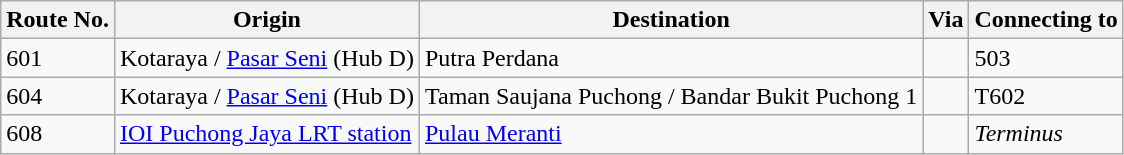<table class="wikitable">
<tr>
<th>Route No.</th>
<th>Origin</th>
<th>Destination</th>
<th>Via</th>
<th>Connecting to</th>
</tr>
<tr>
<td>601</td>
<td>Kotaraya / <a href='#'>Pasar Seni</a> (Hub D)</td>
<td>Putra Perdana</td>
<td></td>
<td>503</td>
</tr>
<tr>
<td>604</td>
<td>Kotaraya / <a href='#'>Pasar Seni</a> (Hub D)</td>
<td>Taman Saujana Puchong / Bandar Bukit Puchong 1</td>
<td></td>
<td>T602</td>
</tr>
<tr>
<td>608</td>
<td> <a href='#'>IOI Puchong Jaya LRT station</a></td>
<td><a href='#'>Pulau Meranti</a></td>
<td></td>
<td><em>Terminus</em></td>
</tr>
</table>
